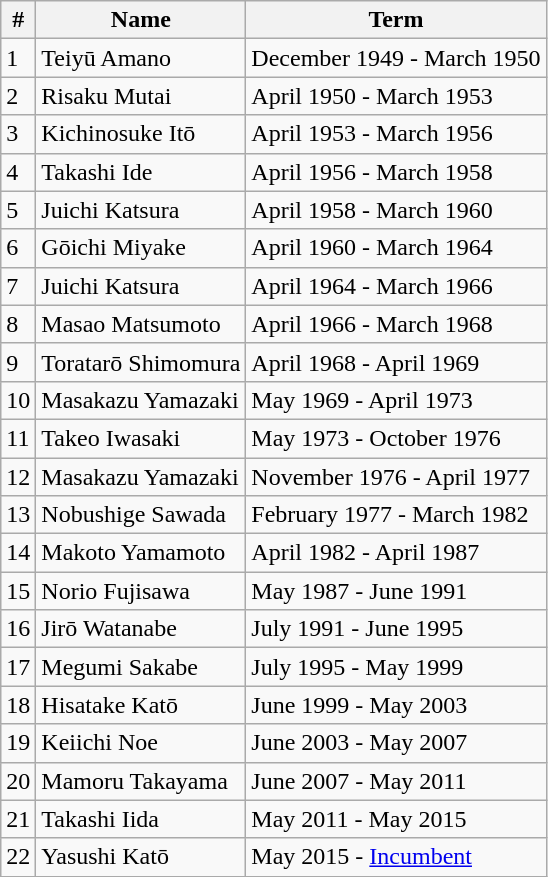<table class="wikitable">
<tr>
<th>#</th>
<th>Name</th>
<th>Term</th>
</tr>
<tr>
<td>1</td>
<td>Teiyū Amano</td>
<td>December 1949 - March 1950</td>
</tr>
<tr>
<td>2</td>
<td>Risaku Mutai</td>
<td>April 1950 - March 1953</td>
</tr>
<tr>
<td>3</td>
<td>Kichinosuke Itō</td>
<td>April 1953 - March 1956</td>
</tr>
<tr>
<td>4</td>
<td>Takashi Ide</td>
<td>April 1956 - March 1958</td>
</tr>
<tr>
<td>5</td>
<td>Juichi Katsura</td>
<td>April 1958 - March 1960</td>
</tr>
<tr>
<td>6</td>
<td>Gōichi Miyake</td>
<td>April 1960 - March 1964</td>
</tr>
<tr>
<td>7</td>
<td>Juichi Katsura</td>
<td>April 1964 - March 1966</td>
</tr>
<tr>
<td>8</td>
<td>Masao Matsumoto</td>
<td>April 1966 - March 1968</td>
</tr>
<tr>
<td>9</td>
<td>Toratarō Shimomura</td>
<td>April 1968 - April 1969</td>
</tr>
<tr>
<td>10</td>
<td>Masakazu Yamazaki</td>
<td>May 1969 - April 1973</td>
</tr>
<tr>
<td>11</td>
<td>Takeo Iwasaki</td>
<td>May 1973 - October 1976</td>
</tr>
<tr>
<td>12</td>
<td>Masakazu Yamazaki</td>
<td>November 1976 - April 1977</td>
</tr>
<tr>
<td>13</td>
<td>Nobushige Sawada</td>
<td>February 1977 - March 1982</td>
</tr>
<tr>
<td>14</td>
<td>Makoto Yamamoto</td>
<td>April 1982 - April 1987</td>
</tr>
<tr>
<td>15</td>
<td>Norio Fujisawa</td>
<td>May 1987 - June 1991</td>
</tr>
<tr>
<td>16</td>
<td>Jirō Watanabe</td>
<td>July 1991 - June 1995</td>
</tr>
<tr>
<td>17</td>
<td>Megumi Sakabe</td>
<td>July 1995 - May 1999</td>
</tr>
<tr>
<td>18</td>
<td>Hisatake Katō</td>
<td>June 1999 - May 2003</td>
</tr>
<tr>
<td>19</td>
<td>Keiichi Noe</td>
<td>June 2003 - May 2007</td>
</tr>
<tr>
<td>20</td>
<td>Mamoru Takayama</td>
<td>June 2007 - May 2011</td>
</tr>
<tr>
<td>21</td>
<td>Takashi Iida</td>
<td>May 2011 - May 2015</td>
</tr>
<tr>
<td>22</td>
<td>Yasushi Katō</td>
<td>May 2015 - <a href='#'>Incumbent</a></td>
</tr>
</table>
